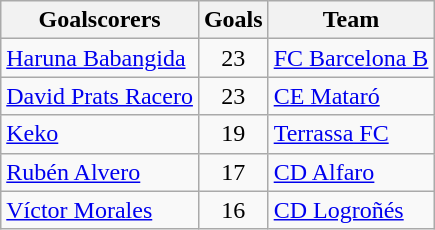<table class="wikitable sortable">
<tr>
<th>Goalscorers</th>
<th>Goals</th>
<th>Team</th>
</tr>
<tr>
<td> <a href='#'>Haruna Babangida</a></td>
<td align=center>23</td>
<td><a href='#'>FC Barcelona B</a></td>
</tr>
<tr>
<td> <a href='#'>David Prats Racero</a></td>
<td align=center>23</td>
<td><a href='#'>CE Mataró</a></td>
</tr>
<tr>
<td> <a href='#'>Keko</a></td>
<td align=center>19</td>
<td><a href='#'>Terrassa FC</a></td>
</tr>
<tr>
<td> <a href='#'>Rubén Alvero</a></td>
<td align=center>17</td>
<td><a href='#'>CD Alfaro</a></td>
</tr>
<tr>
<td> <a href='#'>Víctor Morales</a></td>
<td align=center>16</td>
<td><a href='#'>CD Logroñés</a></td>
</tr>
</table>
